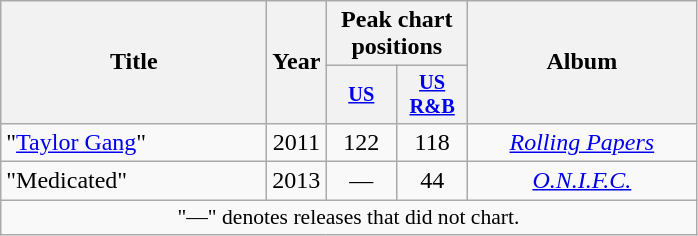<table class="wikitable" style="text-align:center;">
<tr>
<th rowspan="2" style="width:170px;">Title</th>
<th rowspan="2" style="width:10px;">Year</th>
<th colspan="2">Peak chart positions</th>
<th rowspan="2" style="width:145px;">Album</th>
</tr>
<tr>
<th style="width:3em; font-size:85%"><a href='#'>US</a></th>
<th style="width:3em; font-size:85%"><a href='#'>US<br>R&B</a></th>
</tr>
<tr>
<td style="text-align:left;">"<a href='#'>Taylor Gang</a>"<br></td>
<td>2011</td>
<td>122</td>
<td>118</td>
<td><em><a href='#'>Rolling Papers</a></em></td>
</tr>
<tr>
<td style="text-align:left;">"Medicated"<br></td>
<td>2013</td>
<td>—</td>
<td>44</td>
<td><em><a href='#'>O.N.I.F.C.</a></em></td>
</tr>
<tr>
<td colspan="6" style="font-size:90%">"—" denotes releases that did not chart.</td>
</tr>
</table>
